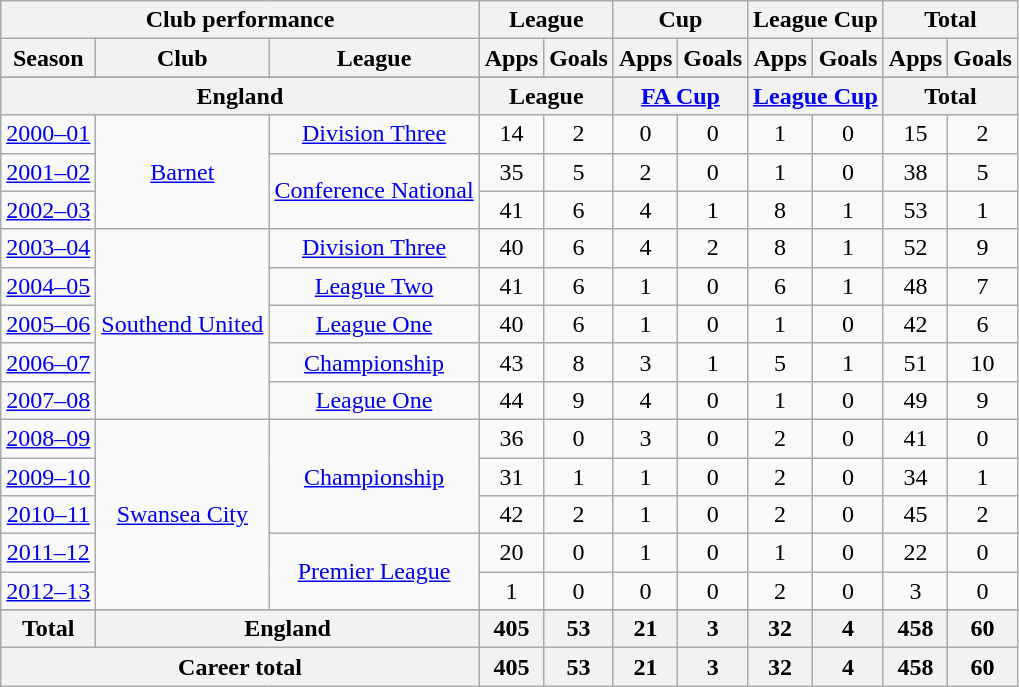<table class="wikitable" style="text-align:center">
<tr>
<th colspan=3>Club performance</th>
<th colspan=2>League</th>
<th colspan=2>Cup</th>
<th colspan=2>League Cup</th>
<th colspan=2>Total</th>
</tr>
<tr>
<th>Season</th>
<th>Club</th>
<th>League</th>
<th>Apps</th>
<th>Goals</th>
<th>Apps</th>
<th>Goals</th>
<th>Apps</th>
<th>Goals</th>
<th>Apps</th>
<th>Goals</th>
</tr>
<tr>
</tr>
<tr>
<th colspan=3>England</th>
<th colspan=2>League</th>
<th colspan=2><a href='#'>FA Cup</a></th>
<th colspan=2><a href='#'>League Cup</a></th>
<th colspan=2>Total</th>
</tr>
<tr>
<td><a href='#'>2000–01</a></td>
<td rowspan="3"><a href='#'>Barnet</a></td>
<td><a href='#'>Division Three</a></td>
<td>14</td>
<td>2</td>
<td>0</td>
<td>0</td>
<td>1</td>
<td>0</td>
<td>15</td>
<td>2</td>
</tr>
<tr>
<td><a href='#'>2001–02</a></td>
<td rowspan="2"><a href='#'>Conference National</a></td>
<td>35</td>
<td>5</td>
<td>2</td>
<td>0</td>
<td>1</td>
<td>0</td>
<td>38</td>
<td>5</td>
</tr>
<tr>
<td><a href='#'>2002–03</a></td>
<td>41</td>
<td>6</td>
<td>4</td>
<td>1</td>
<td>8</td>
<td>1</td>
<td>53</td>
<td>1</td>
</tr>
<tr>
<td><a href='#'>2003–04</a></td>
<td rowspan="5"><a href='#'>Southend United</a></td>
<td><a href='#'>Division Three</a></td>
<td>40</td>
<td>6</td>
<td>4</td>
<td>2</td>
<td>8</td>
<td>1</td>
<td>52</td>
<td>9</td>
</tr>
<tr>
<td><a href='#'>2004–05</a></td>
<td><a href='#'>League Two</a></td>
<td>41</td>
<td>6</td>
<td>1</td>
<td>0</td>
<td>6</td>
<td>1</td>
<td>48</td>
<td>7</td>
</tr>
<tr>
<td><a href='#'>2005–06</a></td>
<td><a href='#'>League One</a></td>
<td>40</td>
<td>6</td>
<td>1</td>
<td>0</td>
<td>1</td>
<td>0</td>
<td>42</td>
<td>6</td>
</tr>
<tr>
<td><a href='#'>2006–07</a></td>
<td><a href='#'>Championship</a></td>
<td>43</td>
<td>8</td>
<td>3</td>
<td>1</td>
<td>5</td>
<td>1</td>
<td>51</td>
<td>10</td>
</tr>
<tr>
<td><a href='#'>2007–08</a></td>
<td><a href='#'>League One</a></td>
<td>44</td>
<td>9</td>
<td>4</td>
<td>0</td>
<td>1</td>
<td>0</td>
<td>49</td>
<td>9</td>
</tr>
<tr>
<td><a href='#'>2008–09</a></td>
<td rowspan="5"><a href='#'>Swansea City</a></td>
<td rowspan="3"><a href='#'>Championship</a></td>
<td>36</td>
<td>0</td>
<td>3</td>
<td>0</td>
<td>2</td>
<td>0</td>
<td>41</td>
<td>0</td>
</tr>
<tr>
<td><a href='#'>2009–10</a></td>
<td>31</td>
<td>1</td>
<td>1</td>
<td>0</td>
<td>2</td>
<td>0</td>
<td>34</td>
<td>1</td>
</tr>
<tr>
<td><a href='#'>2010–11</a></td>
<td>42</td>
<td>2</td>
<td>1</td>
<td>0</td>
<td>2</td>
<td>0</td>
<td>45</td>
<td>2</td>
</tr>
<tr>
<td><a href='#'>2011–12</a></td>
<td rowspan="2"><a href='#'>Premier League</a></td>
<td>20</td>
<td>0</td>
<td>1</td>
<td>0</td>
<td>1</td>
<td>0</td>
<td>22</td>
<td>0</td>
</tr>
<tr>
<td><a href='#'>2012–13</a></td>
<td>1</td>
<td>0</td>
<td>0</td>
<td>0</td>
<td>2</td>
<td>0</td>
<td>3</td>
<td>0</td>
</tr>
<tr>
</tr>
<tr>
<th rowspan=1>Total</th>
<th colspan=2>England</th>
<th>405</th>
<th>53</th>
<th>21</th>
<th>3</th>
<th>32</th>
<th>4</th>
<th>458</th>
<th>60</th>
</tr>
<tr>
<th colspan=3>Career total</th>
<th>405</th>
<th>53</th>
<th>21</th>
<th>3</th>
<th>32</th>
<th>4</th>
<th>458</th>
<th>60</th>
</tr>
</table>
